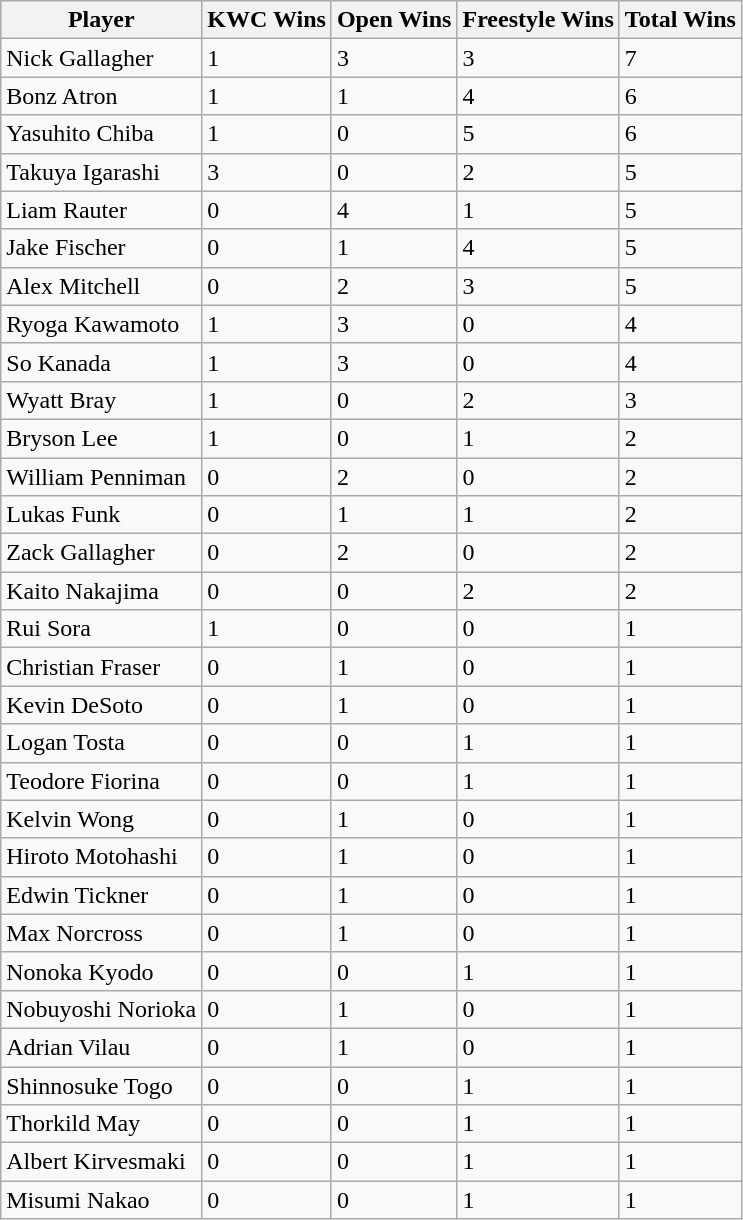<table class="wikitable sortable">
<tr>
<th>Player</th>
<th>KWC Wins</th>
<th>Open Wins</th>
<th>Freestyle Wins</th>
<th>Total Wins</th>
</tr>
<tr>
<td> Nick Gallagher</td>
<td>1</td>
<td>3</td>
<td>3</td>
<td>7</td>
</tr>
<tr>
<td> Bonz Atron</td>
<td>1</td>
<td>1</td>
<td>4</td>
<td>6</td>
</tr>
<tr>
<td> Yasuhito Chiba</td>
<td>1</td>
<td>0</td>
<td>5</td>
<td>6</td>
</tr>
<tr>
<td> Takuya Igarashi</td>
<td>3</td>
<td>0</td>
<td>2</td>
<td>5</td>
</tr>
<tr>
<td> Liam Rauter</td>
<td>0</td>
<td>4</td>
<td>1</td>
<td>5</td>
</tr>
<tr>
<td> Jake Fischer</td>
<td>0</td>
<td>1</td>
<td>4</td>
<td>5</td>
</tr>
<tr>
<td> Alex Mitchell</td>
<td>0</td>
<td>2</td>
<td>3</td>
<td>5</td>
</tr>
<tr>
<td> Ryoga Kawamoto</td>
<td>1</td>
<td>3</td>
<td>0</td>
<td>4</td>
</tr>
<tr>
<td> So Kanada</td>
<td>1</td>
<td>3</td>
<td>0</td>
<td>4</td>
</tr>
<tr>
<td> Wyatt Bray</td>
<td>1</td>
<td>0</td>
<td>2</td>
<td>3</td>
</tr>
<tr>
<td> Bryson Lee</td>
<td>1</td>
<td>0</td>
<td>1</td>
<td>2</td>
</tr>
<tr>
<td> William Penniman</td>
<td>0</td>
<td>2</td>
<td>0</td>
<td>2</td>
</tr>
<tr>
<td> Lukas Funk</td>
<td>0</td>
<td>1</td>
<td>1</td>
<td>2</td>
</tr>
<tr>
<td> Zack Gallagher</td>
<td>0</td>
<td>2</td>
<td>0</td>
<td>2</td>
</tr>
<tr>
<td> Kaito Nakajima</td>
<td>0</td>
<td>0</td>
<td>2</td>
<td>2</td>
</tr>
<tr>
<td> Rui Sora</td>
<td>1</td>
<td>0</td>
<td>0</td>
<td>1</td>
</tr>
<tr>
<td> Christian Fraser</td>
<td>0</td>
<td>1</td>
<td>0</td>
<td>1</td>
</tr>
<tr>
<td> Kevin DeSoto</td>
<td>0</td>
<td>1</td>
<td>0</td>
<td>1</td>
</tr>
<tr>
<td> Logan Tosta</td>
<td>0</td>
<td>0</td>
<td>1</td>
<td>1</td>
</tr>
<tr>
<td> Teodore Fiorina</td>
<td>0</td>
<td>0</td>
<td>1</td>
<td>1</td>
</tr>
<tr>
<td> Kelvin Wong</td>
<td>0</td>
<td>1</td>
<td>0</td>
<td>1</td>
</tr>
<tr>
<td> Hiroto Motohashi</td>
<td>0</td>
<td>1</td>
<td>0</td>
<td>1</td>
</tr>
<tr>
<td> Edwin Tickner</td>
<td>0</td>
<td>1</td>
<td>0</td>
<td>1</td>
</tr>
<tr>
<td> Max Norcross</td>
<td>0</td>
<td>1</td>
<td>0</td>
<td>1</td>
</tr>
<tr>
<td> Nonoka Kyodo</td>
<td>0</td>
<td>0</td>
<td>1</td>
<td>1</td>
</tr>
<tr>
<td> Nobuyoshi Norioka</td>
<td>0</td>
<td>1</td>
<td>0</td>
<td>1</td>
</tr>
<tr>
<td> Adrian Vilau</td>
<td>0</td>
<td>1</td>
<td>0</td>
<td>1</td>
</tr>
<tr>
<td> Shinnosuke Togo</td>
<td>0</td>
<td>0</td>
<td>1</td>
<td>1</td>
</tr>
<tr>
<td> Thorkild May</td>
<td>0</td>
<td>0</td>
<td>1</td>
<td>1</td>
</tr>
<tr>
<td> Albert Kirvesmaki</td>
<td>0</td>
<td>0</td>
<td>1</td>
<td>1</td>
</tr>
<tr>
<td> Misumi Nakao</td>
<td>0</td>
<td>0</td>
<td>1</td>
<td>1</td>
</tr>
</table>
